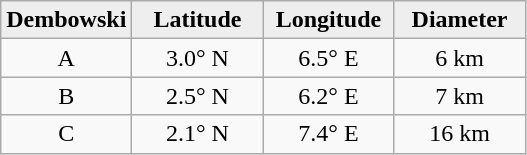<table class="wikitable">
<tr>
<th width="25%" style="background:#eeeeee;">Dembowski</th>
<th width="25%" style="background:#eeeeee;">Latitude</th>
<th width="25%" style="background:#eeeeee;">Longitude</th>
<th width="25%" style="background:#eeeeee;">Diameter</th>
</tr>
<tr>
<td align="center">A</td>
<td align="center">3.0° N</td>
<td align="center">6.5° E</td>
<td align="center">6 km</td>
</tr>
<tr>
<td align="center">B</td>
<td align="center">2.5° N</td>
<td align="center">6.2° E</td>
<td align="center">7 km</td>
</tr>
<tr>
<td align="center">C</td>
<td align="center">2.1° N</td>
<td align="center">7.4° E</td>
<td align="center">16 km</td>
</tr>
</table>
